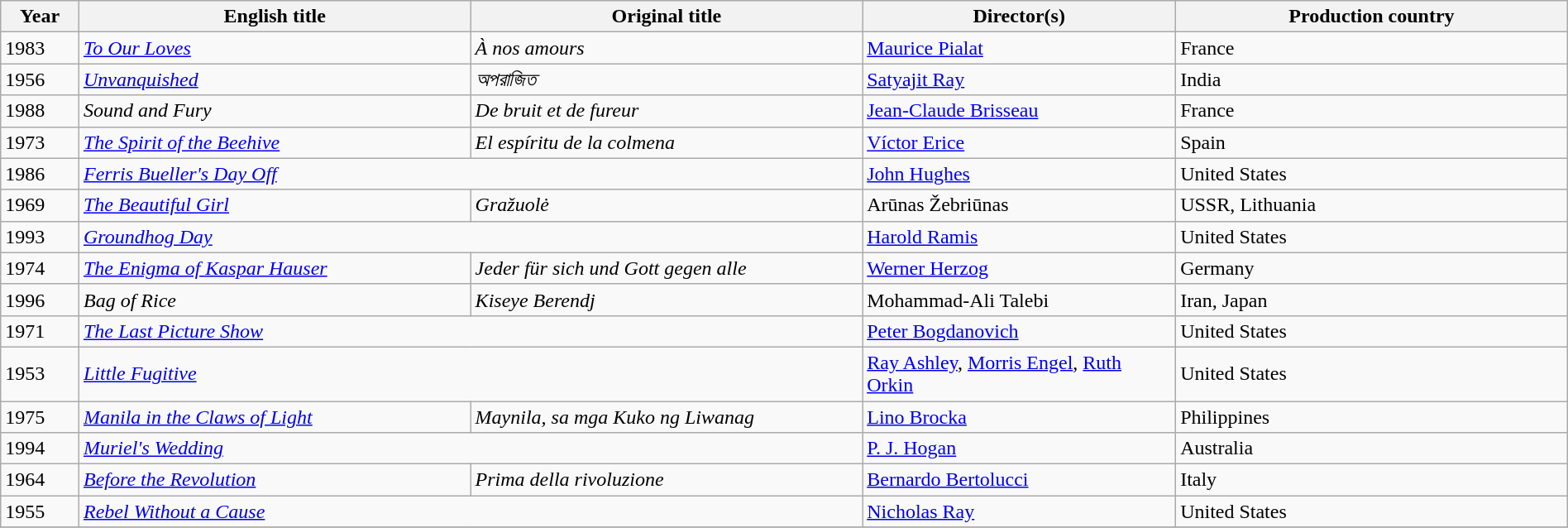<table class="sortable wikitable" width="100%" cellpadding="5">
<tr>
<th scope="col" width="5%">Year</th>
<th scope="col" width="25%">English title</th>
<th scope="col" width="25%">Original title</th>
<th scope="col" width="20%">Director(s)</th>
<th scope="col" width="25%">Production country</th>
</tr>
<tr>
<td>1983</td>
<td><em><a href='#'>To Our Loves</a></em></td>
<td><em>À nos amours</em></td>
<td><a href='#'>Maurice Pialat</a></td>
<td>France</td>
</tr>
<tr>
<td>1956</td>
<td><em><a href='#'>Unvanquished</a></em></td>
<td><em>অপরাজিত</em></td>
<td><a href='#'>Satyajit Ray</a></td>
<td>India</td>
</tr>
<tr>
<td>1988</td>
<td><em>Sound and Fury</em></td>
<td><em>De bruit et de fureur</em></td>
<td><a href='#'>Jean-Claude Brisseau</a></td>
<td>France</td>
</tr>
<tr>
<td>1973</td>
<td><em><a href='#'>The Spirit of the Beehive</a></em></td>
<td><em>El espíritu de la colmena</em></td>
<td><a href='#'>Víctor Erice</a></td>
<td>Spain</td>
</tr>
<tr>
<td>1986</td>
<td colspan=2><em><a href='#'>Ferris Bueller's Day Off</a></em></td>
<td><a href='#'>John Hughes</a></td>
<td>United States</td>
</tr>
<tr>
<td>1969</td>
<td><em><a href='#'>The Beautiful Girl</a></em></td>
<td><em>Gražuolė</em></td>
<td>Arūnas Žebriūnas</td>
<td>USSR, Lithuania</td>
</tr>
<tr>
<td>1993</td>
<td colspan=2><em><a href='#'>Groundhog Day</a></em></td>
<td><a href='#'>Harold Ramis</a></td>
<td>United States</td>
</tr>
<tr>
<td>1974</td>
<td><em><a href='#'>The Enigma of Kaspar Hauser</a></em></td>
<td><em>Jeder für sich und Gott gegen alle</em></td>
<td><a href='#'>Werner Herzog</a></td>
<td>Germany</td>
</tr>
<tr>
<td>1996</td>
<td><em>Bag of Rice</em></td>
<td><em>Kiseye Berendj</em></td>
<td>Mohammad-Ali Talebi</td>
<td>Iran, Japan</td>
</tr>
<tr>
<td>1971</td>
<td colspan=2><em><a href='#'>The Last Picture Show</a></em></td>
<td><a href='#'>Peter Bogdanovich</a></td>
<td>United States</td>
</tr>
<tr>
<td>1953</td>
<td colspan=2><em><a href='#'>Little Fugitive</a></em></td>
<td><a href='#'>Ray Ashley</a>, <a href='#'>Morris Engel</a>, <a href='#'>Ruth Orkin</a></td>
<td>United States</td>
</tr>
<tr>
<td>1975</td>
<td><em><a href='#'>Manila in the Claws of Light</a></em></td>
<td><em>Maynila, sa mga Kuko ng Liwanag</em></td>
<td><a href='#'>Lino Brocka</a></td>
<td>Philippines</td>
</tr>
<tr>
<td>1994</td>
<td colspan=2><em><a href='#'>Muriel's Wedding</a></em></td>
<td><a href='#'>P. J. Hogan</a></td>
<td>Australia</td>
</tr>
<tr>
<td>1964</td>
<td><em><a href='#'>Before the Revolution</a></em></td>
<td><em>Prima della rivoluzione</em></td>
<td><a href='#'>Bernardo Bertolucci</a></td>
<td>Italy</td>
</tr>
<tr>
<td>1955</td>
<td colspan=2><em><a href='#'>Rebel Without a Cause</a></em></td>
<td><a href='#'>Nicholas Ray</a></td>
<td>United States</td>
</tr>
<tr>
</tr>
</table>
